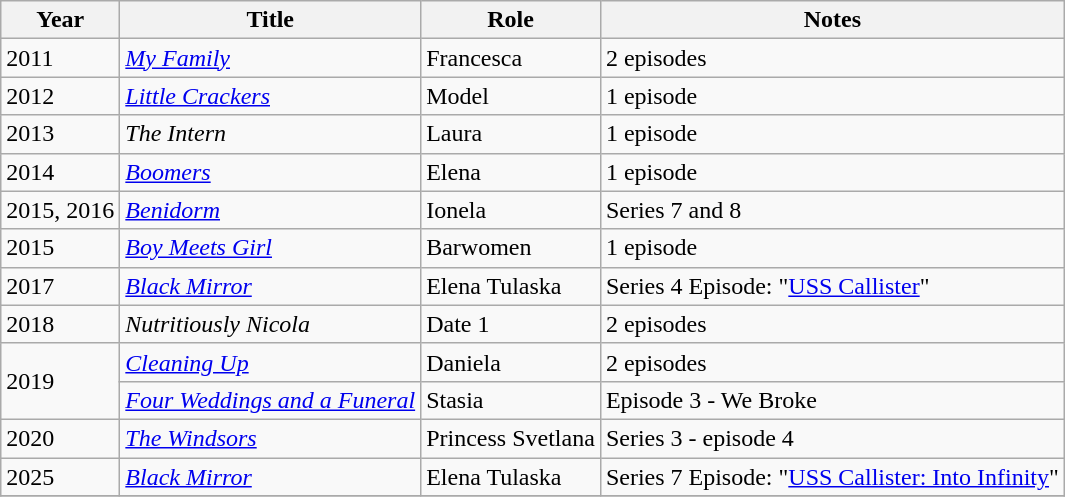<table class="wikitable sortable">
<tr>
<th>Year</th>
<th>Title</th>
<th>Role</th>
<th>Notes</th>
</tr>
<tr>
<td>2011</td>
<td><em><a href='#'>My Family</a></em></td>
<td>Francesca</td>
<td>2 episodes</td>
</tr>
<tr>
<td>2012</td>
<td><em><a href='#'>Little Crackers</a></em></td>
<td>Model</td>
<td>1 episode</td>
</tr>
<tr>
<td>2013</td>
<td><em>The Intern</em></td>
<td>Laura</td>
<td>1 episode</td>
</tr>
<tr>
<td>2014</td>
<td><em><a href='#'>Boomers</a></em></td>
<td>Elena</td>
<td>1 episode</td>
</tr>
<tr>
<td>2015, 2016</td>
<td><em><a href='#'>Benidorm</a></em></td>
<td>Ionela</td>
<td>Series 7 and 8 </td>
</tr>
<tr>
<td>2015</td>
<td><em><a href='#'>Boy Meets Girl</a></em></td>
<td>Barwomen</td>
<td>1 episode</td>
</tr>
<tr>
<td>2017</td>
<td><em><a href='#'>Black Mirror</a></em></td>
<td>Elena Tulaska</td>
<td>Series 4 Episode: "<a href='#'>USS Callister</a>"</td>
</tr>
<tr>
<td>2018</td>
<td><em>Nutritiously Nicola</em></td>
<td>Date 1</td>
<td>2 episodes</td>
</tr>
<tr>
<td rowspan="2">2019</td>
<td><em><a href='#'>Cleaning Up</a></em></td>
<td>Daniela</td>
<td>2 episodes</td>
</tr>
<tr>
<td><em><a href='#'>Four Weddings and a Funeral</a></em></td>
<td>Stasia</td>
<td>Episode 3 - We Broke</td>
</tr>
<tr>
<td>2020</td>
<td><em><a href='#'>The Windsors</a></em></td>
<td>Princess Svetlana</td>
<td>Series 3 - episode 4 </td>
</tr>
<tr>
<td>2025</td>
<td><em><a href='#'>Black Mirror</a></em></td>
<td>Elena Tulaska</td>
<td>Series 7 Episode: "<a href='#'>USS Callister: Into Infinity</a>"</td>
</tr>
<tr>
</tr>
</table>
